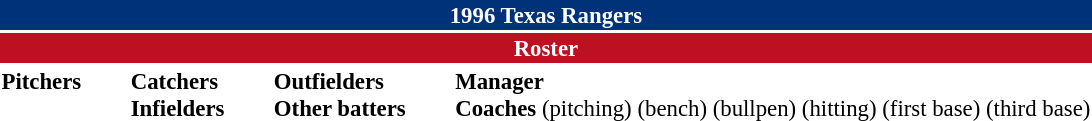<table class="toccolours" style="font-size: 95%;">
<tr>
<th colspan="10" style="background-color: #003279; color: #FFFFFF; text-align: center;">1996 Texas Rangers</th>
</tr>
<tr>
<td colspan="10" style="background-color: #bd1021; color: white; text-align: center;"><strong>Roster</strong></td>
</tr>
<tr>
<td valign="top"><strong>Pitchers</strong><br>















</td>
<td width="25px"></td>
<td valign="top"><strong>Catchers</strong><br>


<strong>Infielders</strong>









</td>
<td width="25px"></td>
<td valign="top"><strong>Outfielders</strong><br>







<strong>Other batters</strong>
</td>
<td width="25px"></td>
<td valign="top"><strong>Manager</strong><br>
<strong>Coaches</strong>
 (pitching)
 (bench)
 (bullpen)
 (hitting)
 (first base)
 (third base)</td>
</tr>
</table>
